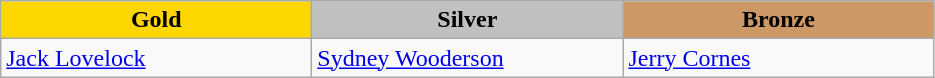<table class="wikitable" style="text-align:left">
<tr align="center">
<td width=200 bgcolor=gold><strong>Gold</strong></td>
<td width=200 bgcolor=silver><strong>Silver</strong></td>
<td width=200 bgcolor=CC9966><strong>Bronze</strong></td>
</tr>
<tr>
<td><a href='#'>Jack Lovelock</a><br><em></em></td>
<td><a href='#'>Sydney Wooderson</a><br><em></em></td>
<td><a href='#'>Jerry Cornes</a><br><em></em></td>
</tr>
</table>
